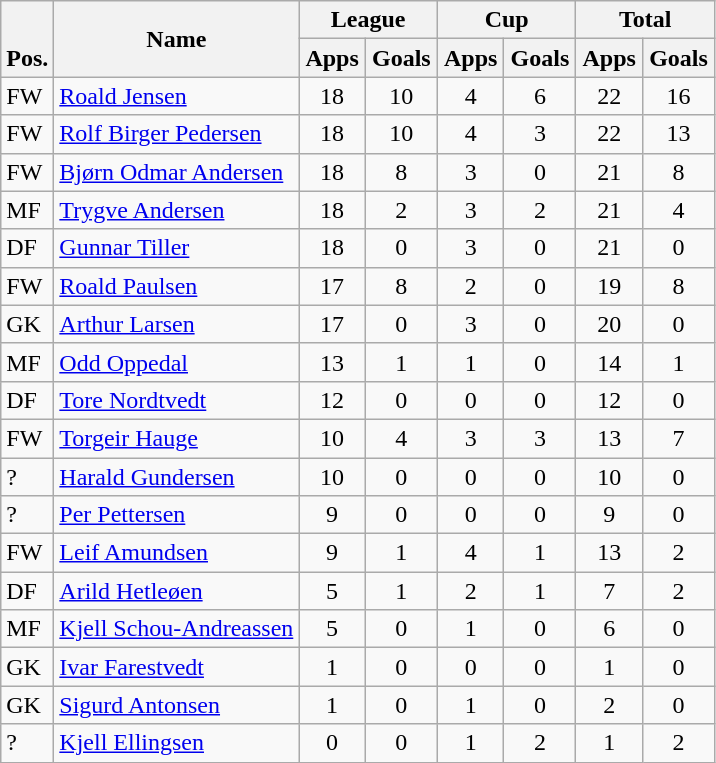<table class="wikitable" style="text-align:center">
<tr>
<th rowspan="2" valign="bottom">Pos.</th>
<th rowspan="2">Name</th>
<th colspan="2" width="85">League</th>
<th colspan="2" width="85">Cup</th>
<th colspan="2" width="85">Total</th>
</tr>
<tr>
<th>Apps</th>
<th>Goals</th>
<th>Apps</th>
<th>Goals</th>
<th>Apps</th>
<th>Goals</th>
</tr>
<tr>
<td align="left">FW</td>
<td align="left"> <a href='#'>Roald Jensen</a></td>
<td>18</td>
<td>10</td>
<td>4</td>
<td>6</td>
<td>22</td>
<td>16</td>
</tr>
<tr>
<td align="left">FW</td>
<td align="left"> <a href='#'>Rolf Birger Pedersen</a></td>
<td>18</td>
<td>10</td>
<td>4</td>
<td>3</td>
<td>22</td>
<td>13</td>
</tr>
<tr>
<td align="left">FW</td>
<td align="left"> <a href='#'>Bjørn Odmar Andersen</a></td>
<td>18</td>
<td>8</td>
<td>3</td>
<td>0</td>
<td>21</td>
<td>8</td>
</tr>
<tr>
<td align="left">MF</td>
<td align="left"> <a href='#'>Trygve Andersen</a></td>
<td>18</td>
<td>2</td>
<td>3</td>
<td>2</td>
<td>21</td>
<td>4</td>
</tr>
<tr>
<td align="left">DF</td>
<td align="left"> <a href='#'>Gunnar Tiller</a></td>
<td>18</td>
<td>0</td>
<td>3</td>
<td>0</td>
<td>21</td>
<td>0</td>
</tr>
<tr>
<td align="left">FW</td>
<td align="left"> <a href='#'>Roald Paulsen</a></td>
<td>17</td>
<td>8</td>
<td>2</td>
<td>0</td>
<td>19</td>
<td>8</td>
</tr>
<tr>
<td align="left">GK</td>
<td align="left"> <a href='#'>Arthur Larsen</a></td>
<td>17</td>
<td>0</td>
<td>3</td>
<td>0</td>
<td>20</td>
<td>0</td>
</tr>
<tr>
<td align="left">MF</td>
<td align="left"> <a href='#'>Odd Oppedal</a></td>
<td>13</td>
<td>1</td>
<td>1</td>
<td>0</td>
<td>14</td>
<td>1</td>
</tr>
<tr>
<td align="left">DF</td>
<td align="left"> <a href='#'>Tore Nordtvedt</a></td>
<td>12</td>
<td>0</td>
<td>0</td>
<td>0</td>
<td>12</td>
<td>0</td>
</tr>
<tr>
<td align="left">FW</td>
<td align="left"> <a href='#'>Torgeir Hauge</a></td>
<td>10</td>
<td>4</td>
<td>3</td>
<td>3</td>
<td>13</td>
<td>7</td>
</tr>
<tr>
<td align="left">?</td>
<td align="left"> <a href='#'>Harald Gundersen</a></td>
<td>10</td>
<td>0</td>
<td>0</td>
<td>0</td>
<td>10</td>
<td>0</td>
</tr>
<tr>
<td align="left">?</td>
<td align="left"> <a href='#'>Per Pettersen</a></td>
<td>9</td>
<td>0</td>
<td>0</td>
<td>0</td>
<td>9</td>
<td>0</td>
</tr>
<tr>
<td align="left">FW</td>
<td align="left"> <a href='#'>Leif Amundsen</a></td>
<td>9</td>
<td>1</td>
<td>4</td>
<td>1</td>
<td>13</td>
<td>2</td>
</tr>
<tr>
<td align="left">DF</td>
<td align="left"> <a href='#'>Arild Hetleøen</a></td>
<td>5</td>
<td>1</td>
<td>2</td>
<td>1</td>
<td>7</td>
<td>2</td>
</tr>
<tr>
<td align="left">MF</td>
<td align="left"> <a href='#'>Kjell Schou-Andreassen</a></td>
<td>5</td>
<td>0</td>
<td>1</td>
<td>0</td>
<td>6</td>
<td>0</td>
</tr>
<tr>
<td align="left">GK</td>
<td align="left"> <a href='#'>Ivar Farestvedt</a></td>
<td>1</td>
<td>0</td>
<td>0</td>
<td>0</td>
<td>1</td>
<td>0</td>
</tr>
<tr>
<td align="left">GK</td>
<td align="left"> <a href='#'>Sigurd Antonsen</a></td>
<td>1</td>
<td>0</td>
<td>1</td>
<td>0</td>
<td>2</td>
<td>0</td>
</tr>
<tr>
<td align="left">?</td>
<td align="left"> <a href='#'>Kjell Ellingsen</a></td>
<td>0</td>
<td>0</td>
<td>1</td>
<td>2</td>
<td>1</td>
<td>2</td>
</tr>
</table>
